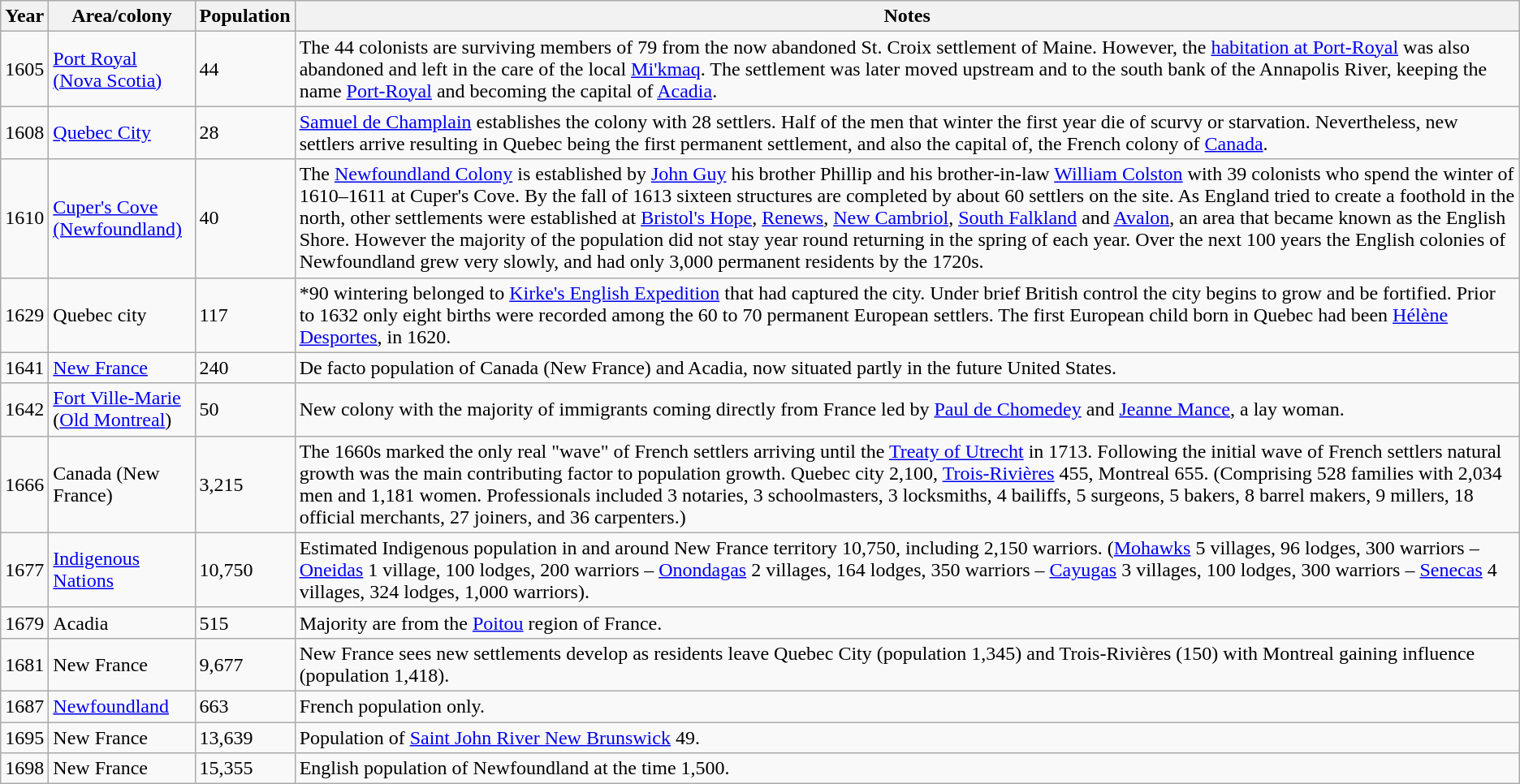<table class="wikitable sortable sticky-header" style=text-align:left" style="margin:1em auto;">
<tr>
<th scope="col">Year</th>
<th scope="col">Area/colony</th>
<th scope="col">Population</th>
<th scope="col">Notes</th>
</tr>
<tr>
<td>1605</td>
<td><a href='#'>Port Royal<br>(Nova Scotia)</a></td>
<td>44</td>
<td>The 44 colonists are surviving members of 79 from the now abandoned St. Croix settlement of Maine. However, the <a href='#'>habitation at Port-Royal</a> was also abandoned and left in the care of the local <a href='#'>Mi'kmaq</a>. The settlement was later moved upstream and to the south bank of the Annapolis River, keeping the name <a href='#'>Port-Royal</a> and becoming the capital of <a href='#'>Acadia</a>.</td>
</tr>
<tr>
<td>1608</td>
<td><a href='#'>Quebec City</a></td>
<td>28</td>
<td><a href='#'>Samuel de Champlain</a> establishes the colony with 28 settlers. Half of the men that winter the first year die of scurvy or starvation. Nevertheless, new settlers arrive resulting in Quebec being the first permanent settlement, and also the capital of, the French colony of <a href='#'>Canada</a>.</td>
</tr>
<tr>
<td>1610</td>
<td><a href='#'>Cuper's Cove<br>(Newfoundland)</a></td>
<td>40</td>
<td>The <a href='#'>Newfoundland Colony</a> is established by <a href='#'>John Guy</a> his brother Phillip and his brother-in-law <a href='#'>William Colston</a> with 39 colonists who spend the winter of 1610–1611 at Cuper's Cove. By the fall of 1613 sixteen structures are completed by about 60 settlers on the site. As England tried to create a foothold in the north, other settlements were established at <a href='#'>Bristol's Hope</a>, <a href='#'>Renews</a>, <a href='#'>New Cambriol</a>, <a href='#'>South Falkland</a> and <a href='#'>Avalon</a>, an area that became known as the English Shore. However the majority of the population did not stay year round returning in the spring of each year. Over the next 100 years the English colonies of Newfoundland grew very slowly, and had only 3,000 permanent residents by the 1720s.</td>
</tr>
<tr>
<td>1629</td>
<td>Quebec city</td>
<td>117</td>
<td>*90 wintering belonged to <a href='#'>Kirke's English Expedition</a> that had captured the city. Under brief British control the city begins to grow and be fortified. Prior to 1632 only eight births were recorded among the 60 to 70 permanent European settlers. The first European child born in Quebec had been <a href='#'>Hélène Desportes</a>, in 1620.</td>
</tr>
<tr>
<td>1641</td>
<td><a href='#'>New France</a></td>
<td>240</td>
<td>De facto population of Canada (New France) and Acadia, now situated partly in the future United States.</td>
</tr>
<tr>
<td>1642</td>
<td><a href='#'>Fort Ville-Marie</a><br> (<a href='#'>Old Montreal</a>)</td>
<td>50</td>
<td>New colony with the majority of immigrants coming directly from France led by <a href='#'>Paul de Chomedey</a> and <a href='#'>Jeanne Mance</a>, a lay woman.</td>
</tr>
<tr>
<td>1666</td>
<td>Canada (New France)</td>
<td>3,215</td>
<td>The 1660s marked the only real "wave" of French settlers arriving until the <a href='#'>Treaty of Utrecht</a> in 1713. Following the initial wave of French settlers natural growth was the main contributing factor to population growth. Quebec city 2,100, <a href='#'>Trois-Rivières</a> 455, Montreal 655. (Comprising 528 families with 2,034 men and 1,181 women.  Professionals included 3 notaries, 3 schoolmasters, 3 locksmiths, 4 bailiffs, 5 surgeons, 5 bakers, 8 barrel makers, 9 millers, 18 official merchants, 27 joiners, and 36 carpenters.)</td>
</tr>
<tr>
<td>1677</td>
<td><a href='#'>Indigenous<br>Nations</a></td>
<td>10,750</td>
<td>Estimated Indigenous population in and around New France territory 10,750, including 2,150 warriors. (<a href='#'>Mohawks</a> 5 villages, 96 lodges, 300 warriors – <a href='#'>Oneidas</a> 1 village, 100 lodges, 200 warriors – <a href='#'>Onondagas</a> 2 villages, 164 lodges, 350 warriors –  <a href='#'>Cayugas</a> 3 villages, 100 lodges, 300 warriors – <a href='#'>Senecas</a> 4 villages, 324 lodges, 1,000 warriors).</td>
</tr>
<tr>
<td>1679</td>
<td>Acadia</td>
<td>515</td>
<td>Majority are from the <a href='#'>Poitou</a> region of France.</td>
</tr>
<tr>
<td>1681</td>
<td>New France</td>
<td>9,677</td>
<td>New France sees new settlements develop as residents leave Quebec City (population 1,345) and Trois-Rivières (150) with Montreal gaining influence (population 1,418).</td>
</tr>
<tr>
<td>1687</td>
<td><a href='#'>Newfoundland</a></td>
<td>663</td>
<td>French population only.</td>
</tr>
<tr>
<td>1695</td>
<td>New France</td>
<td>13,639</td>
<td>Population of <a href='#'>Saint John River New Brunswick</a> 49.</td>
</tr>
<tr>
<td>1698</td>
<td>New France</td>
<td>15,355</td>
<td>English population of Newfoundland at the time 1,500.</td>
</tr>
</table>
